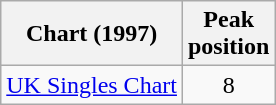<table class="wikitable">
<tr>
<th>Chart (1997)</th>
<th>Peak<br>position</th>
</tr>
<tr>
<td><a href='#'>UK Singles Chart</a></td>
<td align="center">8</td>
</tr>
</table>
